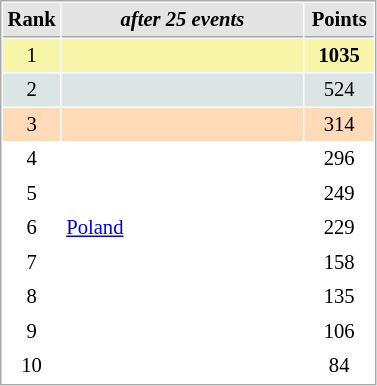<table cellspacing="1" cellpadding="3" style="border:1px solid #AAAAAA;font-size:86%">
<tr bgcolor="#E4E4E4">
<th style="border-bottom:1px solid #AAAAAA" width=10>Rank</th>
<th style="border-bottom:1px solid #AAAAAA" width=155><em>after 25 events</em></th>
<th style="border-bottom:1px solid #AAAAAA" width=40>Points</th>
</tr>
<tr style="background:#f7f6a8;">
<td align=center>1</td>
<td><strong></strong></td>
<td align=center><strong>1035</strong></td>
</tr>
<tr style="background:#dce5e5;">
<td align=center>2</td>
<td></td>
<td align=center>524</td>
</tr>
<tr style="background:#ffdab9;">
<td align=center>3</td>
<td></td>
<td align=center>314</td>
</tr>
<tr>
<td align=center>4</td>
<td></td>
<td align=center>296</td>
</tr>
<tr>
<td align=center>5</td>
<td></td>
<td align=center>249</td>
</tr>
<tr>
<td align=center>6</td>
<td> <a href='#'>Poland</a></td>
<td align=center>229</td>
</tr>
<tr>
<td align=center>7</td>
<td></td>
<td align=center>158</td>
</tr>
<tr>
<td align=center>8</td>
<td></td>
<td align=center>135</td>
</tr>
<tr>
<td align=center>9</td>
<td></td>
<td align=center>106</td>
</tr>
<tr>
<td align=center>10</td>
<td></td>
<td align=center>84</td>
</tr>
</table>
